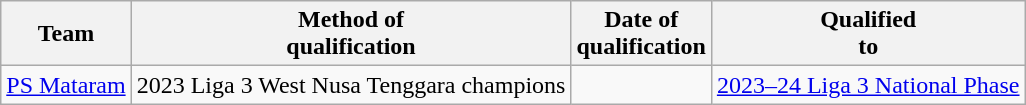<table class="wikitable sortable" style="text-align: left;">
<tr>
<th>Team</th>
<th>Method of <br> qualification</th>
<th>Date of <br> qualification</th>
<th>Qualified <br> to<br></th>
</tr>
<tr>
<td><a href='#'>PS Mataram</a></td>
<td {{Sort>2023 Liga 3 West Nusa Tenggara champions</td>
<td></td>
<td><a href='#'>2023–24 Liga 3 National Phase</a></td>
</tr>
</table>
